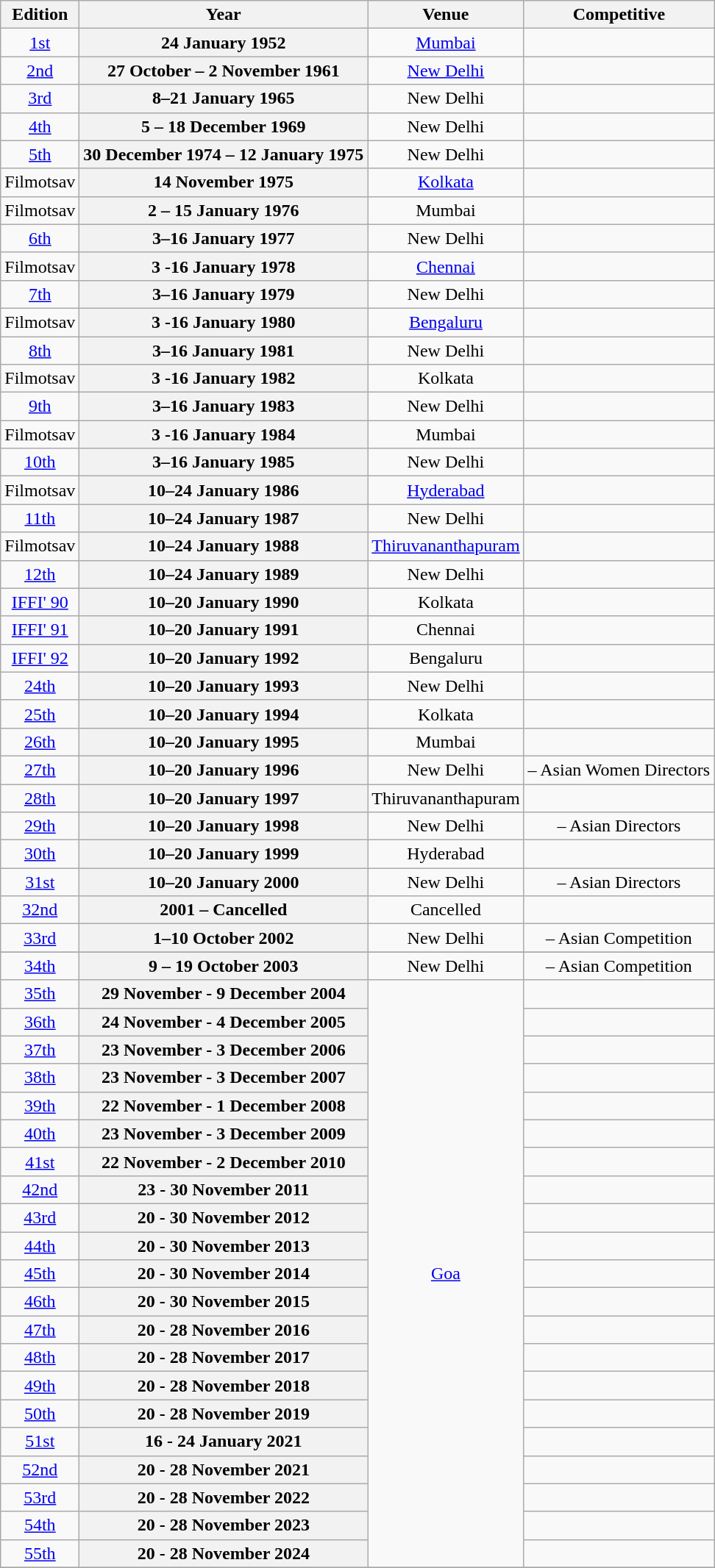<table class="wikitable sortable plainrowheaders" style="text-align:center">
<tr>
<th scope="col">Edition</th>
<th scope="col">Year</th>
<th scope="col">Venue</th>
<th scope="col" class="unsortable">Competitive </th>
</tr>
<tr>
<td><a href='#'>1st</a></td>
<th scope="row">24 January 1952</th>
<td><a href='#'>Mumbai</a></td>
<td></td>
</tr>
<tr>
<td><a href='#'>2nd</a></td>
<th scope="row">27 October – 2 November 1961</th>
<td><a href='#'>New Delhi</a></td>
<td></td>
</tr>
<tr>
<td><a href='#'>3rd</a></td>
<th scope="row">8–21 January 1965</th>
<td>New Delhi</td>
<td></td>
</tr>
<tr>
<td><a href='#'>4th</a></td>
<th scope="row">5 – 18 December 1969</th>
<td>New Delhi</td>
<td></td>
</tr>
<tr>
<td><a href='#'>5th</a></td>
<th scope="row">30 December 1974 – 12 January 1975</th>
<td>New Delhi</td>
<td></td>
</tr>
<tr>
<td>Filmotsav</td>
<th scope="row">14 November 1975</th>
<td><a href='#'>Kolkata</a></td>
<td></td>
</tr>
<tr>
<td>Filmotsav</td>
<th scope="row">2 – 15 January 1976</th>
<td>Mumbai</td>
<td></td>
</tr>
<tr>
<td><a href='#'>6th</a></td>
<th scope="row">3–16 January 1977</th>
<td>New Delhi</td>
<td></td>
</tr>
<tr>
<td>Filmotsav</td>
<th scope="row">3 -16 January 1978</th>
<td><a href='#'>Chennai</a></td>
<td></td>
</tr>
<tr>
<td><a href='#'>7th</a></td>
<th scope="row">3–16 January 1979</th>
<td>New Delhi</td>
<td></td>
</tr>
<tr>
<td>Filmotsav</td>
<th scope="row">3 -16 January 1980</th>
<td><a href='#'>Bengaluru</a></td>
<td></td>
</tr>
<tr>
<td><a href='#'>8th</a></td>
<th scope="row">3–16 January 1981</th>
<td>New Delhi</td>
<td></td>
</tr>
<tr>
<td>Filmotsav</td>
<th scope="row">3 -16 January 1982</th>
<td>Kolkata</td>
<td></td>
</tr>
<tr>
<td><a href='#'>9th</a></td>
<th scope="row">3–16 January 1983</th>
<td>New Delhi</td>
<td></td>
</tr>
<tr>
<td>Filmotsav</td>
<th scope="row">3 -16 January 1984</th>
<td>Mumbai</td>
<td></td>
</tr>
<tr>
<td><a href='#'>10th</a></td>
<th scope="row">3–16 January 1985</th>
<td>New Delhi</td>
<td></td>
</tr>
<tr>
<td>Filmotsav</td>
<th scope="row">10–24 January 1986</th>
<td><a href='#'>Hyderabad</a></td>
<td></td>
</tr>
<tr>
<td><a href='#'>11th</a></td>
<th scope="row">10–24  January 1987</th>
<td>New Delhi</td>
<td></td>
</tr>
<tr>
<td>Filmotsav</td>
<th scope="row">10–24 January 1988</th>
<td><a href='#'>Thiruvananthapuram</a></td>
<td></td>
</tr>
<tr>
<td><a href='#'>12th</a></td>
<th scope="row">10–24  January 1989</th>
<td>New Delhi</td>
<td></td>
</tr>
<tr>
<td><a href='#'>IFFI' 90</a></td>
<th scope="row">10–20  January 1990</th>
<td>Kolkata</td>
<td></td>
</tr>
<tr>
<td><a href='#'>IFFI' 91</a></td>
<th scope="row">10–20  January 1991</th>
<td>Chennai</td>
<td></td>
</tr>
<tr>
<td><a href='#'>IFFI' 92</a></td>
<th scope="row">10–20  January 1992</th>
<td>Bengaluru</td>
<td></td>
</tr>
<tr>
<td><a href='#'>24th</a></td>
<th scope="row">10–20  January 1993</th>
<td>New Delhi</td>
<td></td>
</tr>
<tr>
<td><a href='#'>25th</a></td>
<th scope="row">10–20  January 1994</th>
<td>Kolkata</td>
<td></td>
</tr>
<tr>
<td><a href='#'>26th</a></td>
<th scope="row">10–20  January 1995</th>
<td>Mumbai</td>
<td></td>
</tr>
<tr>
<td><a href='#'>27th</a></td>
<th scope="row">10–20  January 1996</th>
<td>New Delhi</td>
<td> – Asian Women Directors</td>
</tr>
<tr>
<td><a href='#'>28th</a></td>
<th scope="row">10–20  January 1997</th>
<td>Thiruvananthapuram</td>
<td></td>
</tr>
<tr>
<td><a href='#'>29th</a></td>
<th scope="row">10–20  January 1998</th>
<td>New Delhi</td>
<td> – Asian Directors</td>
</tr>
<tr>
<td><a href='#'>30th</a></td>
<th scope="row">10–20  January 1999</th>
<td>Hyderabad</td>
<td></td>
</tr>
<tr>
<td><a href='#'>31st</a></td>
<th scope="row">10–20  January 2000</th>
<td>New Delhi</td>
<td> – Asian Directors</td>
</tr>
<tr>
<td><a href='#'>32nd</a></td>
<th scope="row">2001 – Cancelled</th>
<td>Cancelled</td>
<td></td>
</tr>
<tr>
<td><a href='#'>33rd</a></td>
<th scope="row">1–10 October 2002</th>
<td>New Delhi</td>
<td> – Asian Competition</td>
</tr>
<tr>
</tr>
<tr>
<td><a href='#'>34th</a></td>
<th scope="row">9 – 19 October 2003</th>
<td>New Delhi</td>
<td> – Asian Competition</td>
</tr>
<tr>
<td><a href='#'>35th</a></td>
<th scope="row">29 November - 9 December 2004</th>
<td rowspan=21><a href='#'>Goa</a></td>
<td></td>
</tr>
<tr>
<td><a href='#'>36th</a></td>
<th scope="row">24 November - 4 December 2005</th>
<td></td>
</tr>
<tr>
<td><a href='#'>37th</a></td>
<th scope="row">23 November - 3 December 2006</th>
<td></td>
</tr>
<tr>
<td><a href='#'>38th</a></td>
<th scope="row">23 November - 3 December 2007</th>
<td></td>
</tr>
<tr>
<td><a href='#'>39th</a></td>
<th scope="row">22 November - 1 December 2008</th>
<td></td>
</tr>
<tr>
<td><a href='#'>40th</a></td>
<th scope="row">23 November - 3 December 2009</th>
<td></td>
</tr>
<tr>
<td><a href='#'>41st</a></td>
<th scope="row">22 November - 2 December 2010</th>
<td></td>
</tr>
<tr>
<td><a href='#'>42nd</a></td>
<th scope="row">23 - 30 November 2011</th>
<td></td>
</tr>
<tr>
<td><a href='#'>43rd</a></td>
<th scope="row">20 - 30 November 2012</th>
<td></td>
</tr>
<tr>
<td><a href='#'>44th</a></td>
<th scope="row">20 - 30 November 2013</th>
<td></td>
</tr>
<tr>
<td><a href='#'>45th</a></td>
<th scope="row">20 - 30 November 2014</th>
<td></td>
</tr>
<tr>
<td><a href='#'>46th</a></td>
<th scope="row">20 - 30 November 2015</th>
<td></td>
</tr>
<tr>
<td><a href='#'>47th</a></td>
<th scope="row">20 - 28 November 2016</th>
<td></td>
</tr>
<tr>
<td><a href='#'>48th</a></td>
<th scope="row">20 - 28 November 2017</th>
<td></td>
</tr>
<tr>
<td><a href='#'>49th</a></td>
<th scope="row">20 - 28 November 2018</th>
<td></td>
</tr>
<tr>
<td><a href='#'>50th</a></td>
<th scope="row">20 - 28 November 2019</th>
<td></td>
</tr>
<tr>
<td><a href='#'>51st</a></td>
<th scope="row">16 - 24 January 2021</th>
<td></td>
</tr>
<tr>
<td><a href='#'>52nd</a></td>
<th scope="row">20 - 28 November 2021</th>
<td></td>
</tr>
<tr>
<td><a href='#'>53rd</a></td>
<th scope="row">20 - 28 November 2022</th>
<td></td>
</tr>
<tr>
<td><a href='#'>54th</a></td>
<th scope="row">20 - 28 November 2023</th>
<td></td>
</tr>
<tr>
<td><a href='#'>55th</a></td>
<th scope="row">20 - 28 November 2024</th>
<td></td>
</tr>
<tr>
</tr>
</table>
